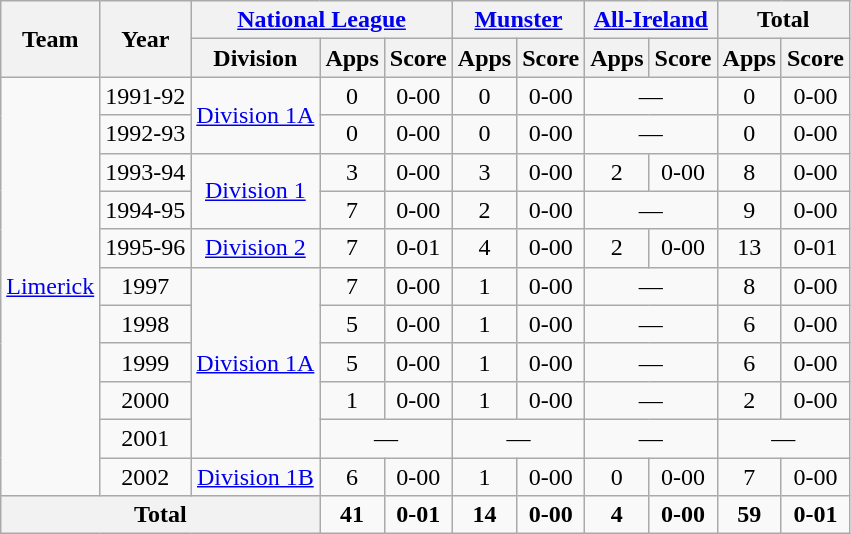<table class="wikitable" style="text-align:center">
<tr>
<th rowspan="2">Team</th>
<th rowspan="2">Year</th>
<th colspan="3"><a href='#'>National League</a></th>
<th colspan="2"><a href='#'>Munster</a></th>
<th colspan="2"><a href='#'>All-Ireland</a></th>
<th colspan="2">Total</th>
</tr>
<tr>
<th>Division</th>
<th>Apps</th>
<th>Score</th>
<th>Apps</th>
<th>Score</th>
<th>Apps</th>
<th>Score</th>
<th>Apps</th>
<th>Score</th>
</tr>
<tr>
<td rowspan="11"><a href='#'>Limerick</a></td>
<td>1991-92</td>
<td rowspan="2"><a href='#'>Division 1A</a></td>
<td>0</td>
<td>0-00</td>
<td>0</td>
<td>0-00</td>
<td colspan=2>—</td>
<td>0</td>
<td>0-00</td>
</tr>
<tr>
<td>1992-93</td>
<td>0</td>
<td>0-00</td>
<td>0</td>
<td>0-00</td>
<td colspan=2>—</td>
<td>0</td>
<td>0-00</td>
</tr>
<tr>
<td>1993-94</td>
<td rowspan="2"><a href='#'>Division 1</a></td>
<td>3</td>
<td>0-00</td>
<td>3</td>
<td>0-00</td>
<td>2</td>
<td>0-00</td>
<td>8</td>
<td>0-00</td>
</tr>
<tr>
<td>1994-95</td>
<td>7</td>
<td>0-00</td>
<td>2</td>
<td>0-00</td>
<td colspan=2>—</td>
<td>9</td>
<td>0-00</td>
</tr>
<tr>
<td>1995-96</td>
<td rowspan="1"><a href='#'>Division 2</a></td>
<td>7</td>
<td>0-01</td>
<td>4</td>
<td>0-00</td>
<td>2</td>
<td>0-00</td>
<td>13</td>
<td>0-01</td>
</tr>
<tr>
<td>1997</td>
<td rowspan="5"><a href='#'>Division 1A</a></td>
<td>7</td>
<td>0-00</td>
<td>1</td>
<td>0-00</td>
<td colspan=2>—</td>
<td>8</td>
<td>0-00</td>
</tr>
<tr>
<td>1998</td>
<td>5</td>
<td>0-00</td>
<td>1</td>
<td>0-00</td>
<td colspan=2>—</td>
<td>6</td>
<td>0-00</td>
</tr>
<tr>
<td>1999</td>
<td>5</td>
<td>0-00</td>
<td>1</td>
<td>0-00</td>
<td colspan=2>—</td>
<td>6</td>
<td>0-00</td>
</tr>
<tr>
<td>2000</td>
<td>1</td>
<td>0-00</td>
<td>1</td>
<td>0-00</td>
<td colspan=2>—</td>
<td>2</td>
<td>0-00</td>
</tr>
<tr>
<td>2001</td>
<td colspan=2>—</td>
<td colspan=2>—</td>
<td colspan=2>—</td>
<td colspan=2>—</td>
</tr>
<tr>
<td>2002</td>
<td rowspan="1"><a href='#'>Division 1B</a></td>
<td>6</td>
<td>0-00</td>
<td>1</td>
<td>0-00</td>
<td>0</td>
<td>0-00</td>
<td>7</td>
<td>0-00</td>
</tr>
<tr>
<th colspan="3">Total</th>
<td><strong>41</strong></td>
<td><strong>0-01</strong></td>
<td><strong>14</strong></td>
<td><strong>0-00</strong></td>
<td><strong>4</strong></td>
<td><strong>0-00</strong></td>
<td><strong>59</strong></td>
<td><strong>0-01</strong></td>
</tr>
</table>
